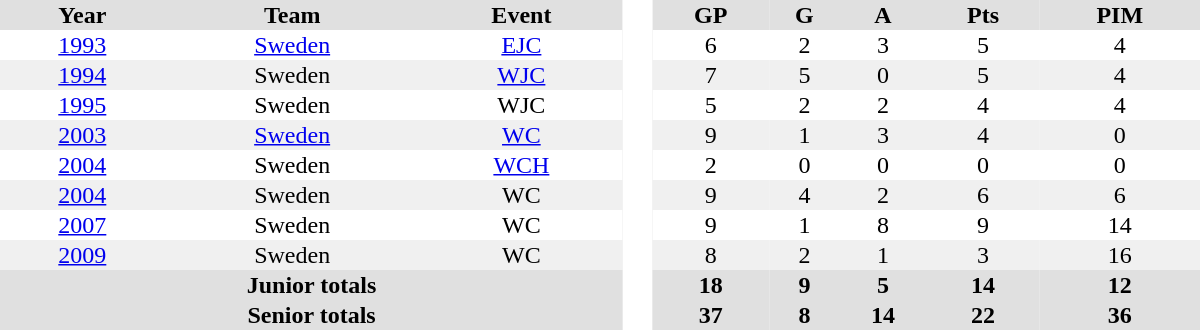<table border="0" cellpadding="1" cellspacing="0" style="text-align:center; width:50em">
<tr ALIGN="center" bgcolor="#e0e0e0">
<th>Year</th>
<th>Team</th>
<th>Event</th>
<th ALIGN="center" rowspan="99" bgcolor="#ffffff"> </th>
<th>GP</th>
<th>G</th>
<th>A</th>
<th>Pts</th>
<th>PIM</th>
</tr>
<tr>
<td><a href='#'>1993</a></td>
<td><a href='#'>Sweden</a></td>
<td><a href='#'>EJC</a></td>
<td>6</td>
<td>2</td>
<td>3</td>
<td>5</td>
<td>4</td>
</tr>
<tr bgcolor="#f0f0f0">
<td><a href='#'>1994</a></td>
<td>Sweden</td>
<td><a href='#'>WJC</a></td>
<td>7</td>
<td>5</td>
<td>0</td>
<td>5</td>
<td>4</td>
</tr>
<tr>
<td><a href='#'>1995</a></td>
<td>Sweden</td>
<td>WJC</td>
<td>5</td>
<td>2</td>
<td>2</td>
<td>4</td>
<td>4</td>
</tr>
<tr bgcolor="#f0f0f0">
<td><a href='#'>2003</a></td>
<td><a href='#'>Sweden</a></td>
<td><a href='#'>WC</a></td>
<td>9</td>
<td>1</td>
<td>3</td>
<td>4</td>
<td>0</td>
</tr>
<tr>
<td><a href='#'>2004</a></td>
<td>Sweden</td>
<td><a href='#'>WCH</a></td>
<td>2</td>
<td>0</td>
<td>0</td>
<td>0</td>
<td>0</td>
</tr>
<tr bgcolor="#f0f0f0">
<td><a href='#'>2004</a></td>
<td>Sweden</td>
<td>WC</td>
<td>9</td>
<td>4</td>
<td>2</td>
<td>6</td>
<td>6</td>
</tr>
<tr>
<td><a href='#'>2007</a></td>
<td>Sweden</td>
<td>WC</td>
<td>9</td>
<td>1</td>
<td>8</td>
<td>9</td>
<td>14</td>
</tr>
<tr bgcolor="#f0f0f0">
<td><a href='#'>2009</a></td>
<td>Sweden</td>
<td>WC</td>
<td>8</td>
<td>2</td>
<td>1</td>
<td>3</td>
<td>16</td>
</tr>
<tr bgcolor="#e0e0e0">
<th colspan=3>Junior totals</th>
<th>18</th>
<th>9</th>
<th>5</th>
<th>14</th>
<th>12</th>
</tr>
<tr bgcolor="#e0e0e0">
<th colspan=3>Senior totals</th>
<th>37</th>
<th>8</th>
<th>14</th>
<th>22</th>
<th>36</th>
</tr>
</table>
